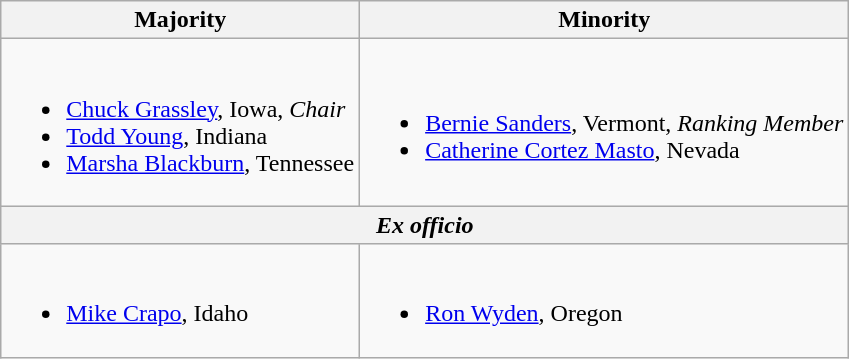<table class=wikitable>
<tr>
<th>Majority</th>
<th>Minority</th>
</tr>
<tr>
<td><br><ul><li><a href='#'>Chuck Grassley</a>, Iowa, <em>Chair</em></li><li><a href='#'>Todd Young</a>, Indiana</li><li><a href='#'>Marsha Blackburn</a>, Tennessee</li></ul></td>
<td><br><ul><li><span><a href='#'>Bernie Sanders</a>, Vermont, <em>Ranking Member</em></span></li><li><a href='#'>Catherine Cortez Masto</a>, Nevada</li></ul></td>
</tr>
<tr>
<th colspan=2><em>Ex officio</em></th>
</tr>
<tr>
<td><br><ul><li><a href='#'>Mike Crapo</a>, Idaho</li></ul></td>
<td><br><ul><li><a href='#'>Ron Wyden</a>, Oregon</li></ul></td>
</tr>
</table>
